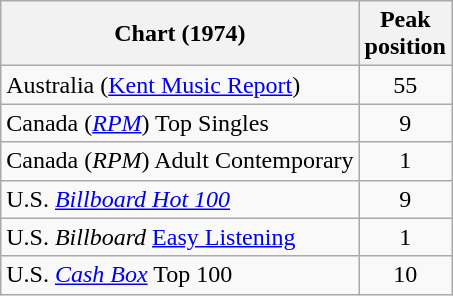<table class="wikitable sortable">
<tr>
<th>Chart (1974)</th>
<th>Peak<br>position</th>
</tr>
<tr>
<td>Australia (<a href='#'>Kent Music Report</a>)</td>
<td style="text-align:center;">55</td>
</tr>
<tr>
<td>Canada (<em><a href='#'>RPM</a></em>) Top Singles</td>
<td style="text-align:center;">9</td>
</tr>
<tr>
<td>Canada (<em>RPM</em>) Adult Contemporary</td>
<td style="text-align:center;">1</td>
</tr>
<tr>
<td>U.S. <em><a href='#'>Billboard Hot 100</a></em></td>
<td style="text-align:center;">9</td>
</tr>
<tr>
<td>U.S. <em>Billboard</em> <a href='#'>Easy Listening</a></td>
<td style="text-align:center;">1</td>
</tr>
<tr>
<td>U.S. <em><a href='#'>Cash Box</a></em> Top 100</td>
<td style="text-align:center;">10</td>
</tr>
</table>
